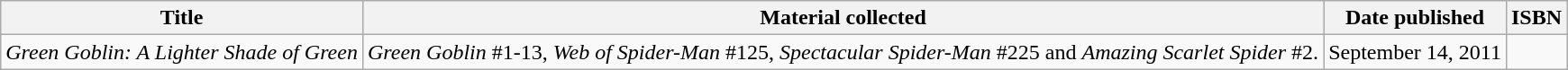<table class="wikitable">
<tr>
<th>Title</th>
<th>Material collected</th>
<th>Date published</th>
<th>ISBN</th>
</tr>
<tr>
<td><em>Green Goblin: A Lighter Shade of Green</em></td>
<td><em>Green Goblin</em> #1-13, <em>Web of Spider-Man</em> #125, <em>Spectacular Spider-Man</em> #225 and <em>Amazing Scarlet Spider</em> #2.</td>
<td>September 14, 2011</td>
<td></td>
</tr>
</table>
